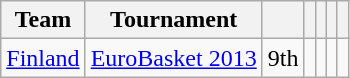<table class="wikitable" style=" text-align:center;">
<tr>
<th>Team</th>
<th>Tournament</th>
<th></th>
<th></th>
<th></th>
<th></th>
<th></th>
</tr>
<tr>
<td rowspan=1><a href='#'>Finland</a></td>
<td><a href='#'>EuroBasket 2013</a></td>
<td>9th</td>
<td></td>
<td></td>
<td></td>
<td></td>
</tr>
</table>
